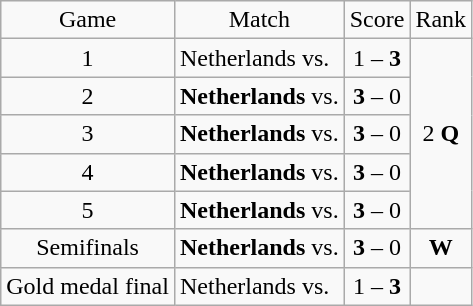<table class="wikitable">
<tr>
<td style="text-align:center;">Game</td>
<td style="text-align:center;">Match</td>
<td style="text-align:center;">Score</td>
<td style="text-align:center;">Rank</td>
</tr>
<tr>
<td style="text-align:center;">1</td>
<td>Netherlands vs. <strong></strong></td>
<td style="text-align:center;">1 – <strong>3</strong></td>
<td rowspan="5" style="text-align:center;">2 <strong>Q</strong></td>
</tr>
<tr>
<td style="text-align:center;">2</td>
<td><strong>Netherlands</strong> vs. </td>
<td style="text-align:center;"><strong>3</strong> – 0</td>
</tr>
<tr>
<td style="text-align:center;">3</td>
<td><strong>Netherlands</strong> vs. </td>
<td style="text-align:center;"><strong>3</strong> – 0</td>
</tr>
<tr>
<td style="text-align:center;">4</td>
<td><strong>Netherlands</strong> vs. </td>
<td style="text-align:center;"><strong>3</strong> – 0</td>
</tr>
<tr>
<td style="text-align:center;">5</td>
<td><strong>Netherlands</strong> vs. </td>
<td style="text-align:center;"><strong>3</strong> – 0</td>
</tr>
<tr>
<td style="text-align:center;">Semifinals</td>
<td><strong>Netherlands</strong> vs. </td>
<td style="text-align:center;"><strong>3</strong> – 0</td>
<td style="text-align:center;"><strong>W</strong></td>
</tr>
<tr>
<td style="text-align:center;">Gold medal final</td>
<td>Netherlands vs. <strong></strong></td>
<td style="text-align:center;">1 – <strong>3</strong></td>
<td style="text-align:center;"></td>
</tr>
</table>
